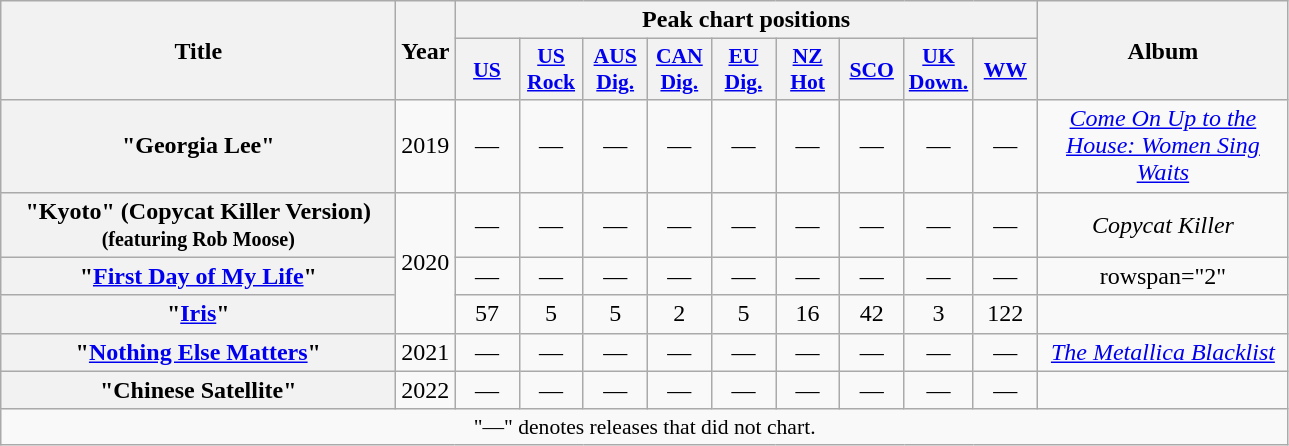<table class="wikitable plainrowheaders" style="text-align:center;">
<tr>
<th scope="col" rowspan="2" style="width:16em;">Title</th>
<th scope="col" rowspan="2" style="width:1em;">Year</th>
<th scope="col" colspan="9">Peak chart positions</th>
<th scope="col" rowspan="2" style="width:10em;">Album</th>
</tr>
<tr>
<th scope="col" style="width:2.5em;font-size:90%;"><a href='#'>US</a><br></th>
<th scope="col" style="width:2.5em;font-size:90%;"><a href='#'>US<br>Rock</a><br></th>
<th scope="col" style="width:2.5em;font-size:90%;"><a href='#'>AUS<br>Dig.</a><br></th>
<th scope="col" style="width:2.5em;font-size:90%;"><a href='#'>CAN<br>Dig.</a><br></th>
<th scope="col" style="width:2.5em;font-size:90%;"><a href='#'>EU Dig.</a><br></th>
<th scope="col" style="width:2.5em;font-size:90%;"><a href='#'>NZ<br>Hot</a><br></th>
<th scope="col" style="width:2.5em;font-size:90%;"><a href='#'>SCO</a><br></th>
<th scope="col" style="width:2.5em;font-size:90%;"><a href='#'>UK<br>Down.</a><br></th>
<th scope="col" style="width:2.5em;font-size:90%;"><a href='#'>WW</a><br></th>
</tr>
<tr>
<th scope="row">"Georgia Lee"</th>
<td>2019</td>
<td>—</td>
<td>—</td>
<td>—</td>
<td>—</td>
<td>—</td>
<td>—</td>
<td>—</td>
<td>—</td>
<td>—</td>
<td><em><a href='#'>Come On Up to the House: Women Sing Waits</a></em></td>
</tr>
<tr>
<th scope="row">"Kyoto" (Copycat Killer Version)<br><small>(featuring Rob Moose)</small></th>
<td rowspan="3">2020</td>
<td>—</td>
<td>—</td>
<td>—</td>
<td>—</td>
<td>—</td>
<td>—</td>
<td>—</td>
<td>—</td>
<td>—</td>
<td><em>Copycat Killer</em></td>
</tr>
<tr>
<th scope="row">"<a href='#'>First Day of My Life</a>"<br></th>
<td>—</td>
<td>—</td>
<td>—</td>
<td>—</td>
<td>—</td>
<td>—</td>
<td>—</td>
<td>—</td>
<td>—</td>
<td>rowspan="2" </td>
</tr>
<tr>
<th scope="row">"<a href='#'>Iris</a>"<br></th>
<td>57</td>
<td>5</td>
<td>5</td>
<td>2</td>
<td>5</td>
<td>16</td>
<td>42</td>
<td>3</td>
<td>122</td>
</tr>
<tr>
<th scope="row">"<a href='#'>Nothing Else Matters</a>"</th>
<td>2021</td>
<td>—</td>
<td>—</td>
<td>—</td>
<td>—</td>
<td>—</td>
<td>—</td>
<td>—</td>
<td>—</td>
<td>—</td>
<td><em><a href='#'>The Metallica Blacklist</a></em></td>
</tr>
<tr>
<th scope="row">"Chinese Satellite"<br></th>
<td>2022</td>
<td>—</td>
<td>—</td>
<td>—</td>
<td>—</td>
<td>—</td>
<td>—</td>
<td>—</td>
<td>—</td>
<td>—</td>
<td></td>
</tr>
<tr>
<td colspan="17" style="font-size:90%">"—" denotes releases that did not chart.</td>
</tr>
</table>
